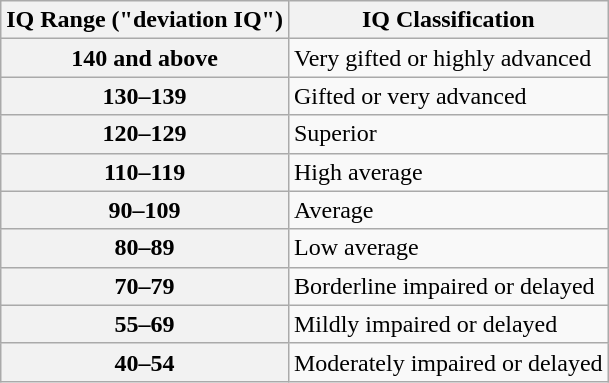<table class="wikitable">
<tr>
<th>IQ Range ("deviation IQ")</th>
<th>IQ Classification</th>
</tr>
<tr>
<th>140 and above</th>
<td>Very gifted or highly advanced</td>
</tr>
<tr>
<th>130–139</th>
<td>Gifted or very advanced</td>
</tr>
<tr>
<th>120–129</th>
<td>Superior</td>
</tr>
<tr>
<th>110–119</th>
<td>High average</td>
</tr>
<tr>
<th>90–109</th>
<td>Average</td>
</tr>
<tr>
<th>80–89</th>
<td>Low average</td>
</tr>
<tr>
<th>70–79</th>
<td>Borderline impaired or delayed</td>
</tr>
<tr>
<th>55–69</th>
<td>Mildly impaired or delayed</td>
</tr>
<tr>
<th>40–54</th>
<td>Moderately impaired or delayed</td>
</tr>
</table>
